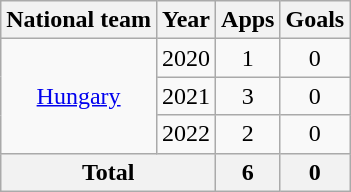<table class="wikitable" style="text-align:center">
<tr>
<th>National team</th>
<th>Year</th>
<th>Apps</th>
<th>Goals</th>
</tr>
<tr>
<td rowspan="3"><a href='#'>Hungary</a></td>
<td>2020</td>
<td>1</td>
<td>0</td>
</tr>
<tr>
<td>2021</td>
<td>3</td>
<td>0</td>
</tr>
<tr>
<td>2022</td>
<td>2</td>
<td>0</td>
</tr>
<tr>
<th colspan="2">Total</th>
<th>6</th>
<th>0</th>
</tr>
</table>
